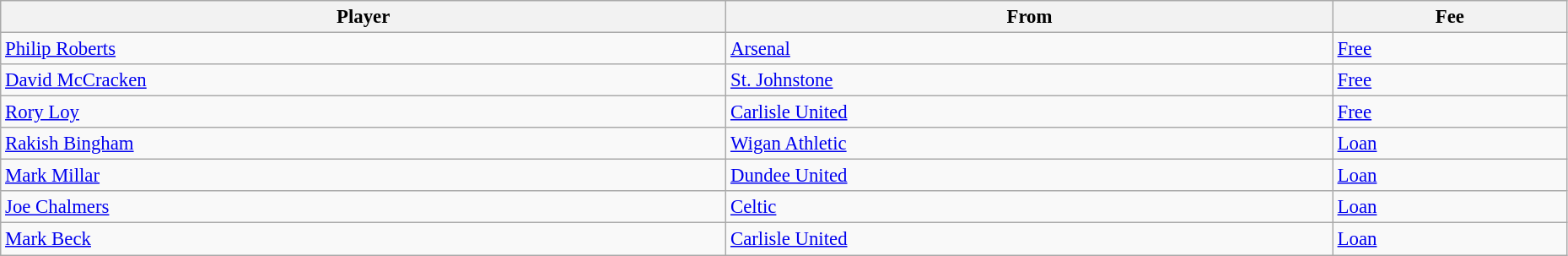<table class="wikitable" style="text-align:center; font-size:95%;width:98%; text-align:left">
<tr>
<th>Player</th>
<th>From</th>
<th>Fee</th>
</tr>
<tr>
<td> <a href='#'>Philip Roberts</a></td>
<td> <a href='#'>Arsenal</a></td>
<td><a href='#'>Free</a></td>
</tr>
<tr>
<td> <a href='#'>David McCracken</a></td>
<td> <a href='#'>St. Johnstone</a></td>
<td><a href='#'>Free</a></td>
</tr>
<tr>
<td> <a href='#'>Rory Loy</a></td>
<td> <a href='#'>Carlisle United</a></td>
<td><a href='#'>Free</a></td>
</tr>
<tr>
<td> <a href='#'>Rakish Bingham</a></td>
<td> <a href='#'>Wigan Athletic</a></td>
<td><a href='#'>Loan</a></td>
</tr>
<tr>
<td> <a href='#'>Mark Millar</a></td>
<td> <a href='#'>Dundee United</a></td>
<td><a href='#'>Loan</a></td>
</tr>
<tr>
<td> <a href='#'>Joe Chalmers</a></td>
<td> <a href='#'>Celtic</a></td>
<td><a href='#'>Loan</a></td>
</tr>
<tr>
<td> <a href='#'>Mark Beck</a></td>
<td> <a href='#'>Carlisle United</a></td>
<td><a href='#'>Loan</a></td>
</tr>
</table>
